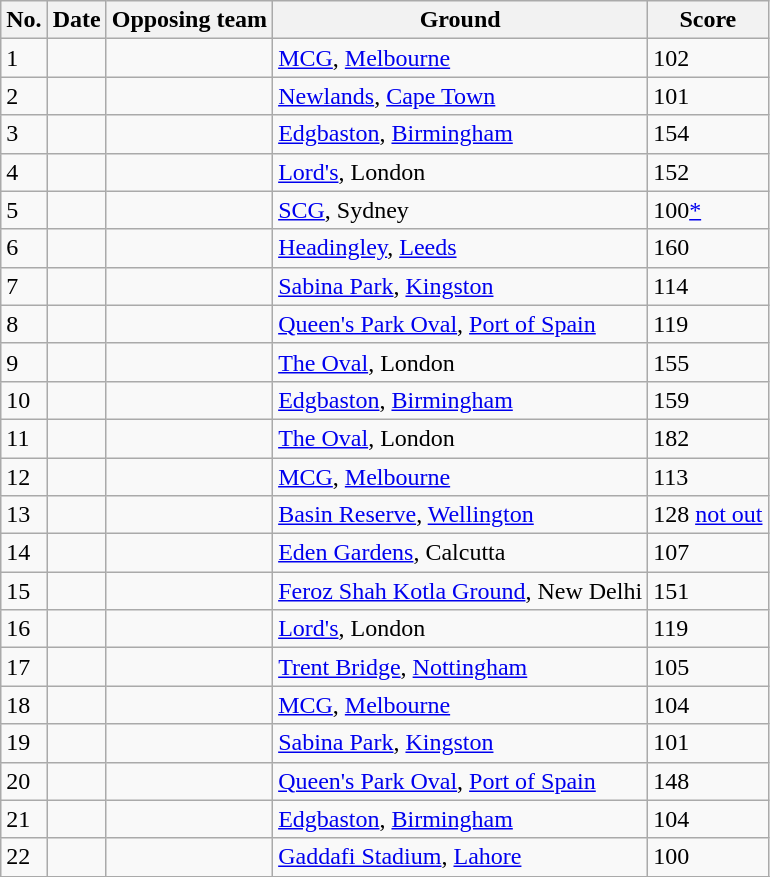<table class="sortable wikitable">
<tr>
<th>No.</th>
<th>Date</th>
<th>Opposing team</th>
<th>Ground</th>
<th>Score</th>
</tr>
<tr>
<td>1</td>
<td></td>
<td></td>
<td><a href='#'>MCG</a>, <a href='#'>Melbourne</a></td>
<td>102</td>
</tr>
<tr>
<td>2</td>
<td></td>
<td></td>
<td><a href='#'>Newlands</a>, <a href='#'>Cape Town</a></td>
<td>101</td>
</tr>
<tr>
<td>3</td>
<td></td>
<td></td>
<td><a href='#'>Edgbaston</a>, <a href='#'>Birmingham</a></td>
<td>154</td>
</tr>
<tr>
<td>4</td>
<td></td>
<td></td>
<td><a href='#'>Lord's</a>, London</td>
<td>152</td>
</tr>
<tr>
<td>5</td>
<td></td>
<td></td>
<td><a href='#'>SCG</a>, Sydney</td>
<td>100<a href='#'>*</a></td>
</tr>
<tr>
<td>6</td>
<td></td>
<td></td>
<td><a href='#'>Headingley</a>, <a href='#'>Leeds</a></td>
<td>160</td>
</tr>
<tr>
<td>7</td>
<td></td>
<td></td>
<td><a href='#'>Sabina Park</a>, <a href='#'>Kingston</a></td>
<td>114</td>
</tr>
<tr>
<td>8</td>
<td></td>
<td></td>
<td><a href='#'>Queen's Park Oval</a>, <a href='#'>Port of Spain</a></td>
<td>119</td>
</tr>
<tr>
<td>9</td>
<td></td>
<td></td>
<td><a href='#'>The Oval</a>, London</td>
<td>155</td>
</tr>
<tr>
<td>10</td>
<td></td>
<td></td>
<td><a href='#'>Edgbaston</a>, <a href='#'>Birmingham</a></td>
<td>159</td>
</tr>
<tr>
<td>11</td>
<td></td>
<td></td>
<td><a href='#'>The Oval</a>, London</td>
<td>182</td>
</tr>
<tr>
<td>12</td>
<td></td>
<td></td>
<td><a href='#'>MCG</a>, <a href='#'>Melbourne</a></td>
<td>113</td>
</tr>
<tr>
<td>13</td>
<td></td>
<td></td>
<td><a href='#'>Basin Reserve</a>, <a href='#'>Wellington</a></td>
<td>128 <a href='#'>not out</a></td>
</tr>
<tr>
<td>14</td>
<td></td>
<td></td>
<td><a href='#'>Eden Gardens</a>, Calcutta</td>
<td>107</td>
</tr>
<tr>
<td>15</td>
<td></td>
<td></td>
<td><a href='#'>Feroz Shah Kotla Ground</a>, New Delhi</td>
<td>151</td>
</tr>
<tr>
<td>16</td>
<td></td>
<td></td>
<td><a href='#'>Lord's</a>, London</td>
<td>119</td>
</tr>
<tr>
<td>17</td>
<td></td>
<td></td>
<td><a href='#'>Trent Bridge</a>, <a href='#'>Nottingham</a></td>
<td>105</td>
</tr>
<tr>
<td>18</td>
<td></td>
<td></td>
<td><a href='#'>MCG</a>, <a href='#'>Melbourne</a></td>
<td>104</td>
</tr>
<tr>
<td>19</td>
<td></td>
<td></td>
<td><a href='#'>Sabina Park</a>, <a href='#'>Kingston</a></td>
<td>101</td>
</tr>
<tr>
<td>20</td>
<td></td>
<td></td>
<td><a href='#'>Queen's Park Oval</a>, <a href='#'>Port of Spain</a></td>
<td>148</td>
</tr>
<tr>
<td>21</td>
<td></td>
<td></td>
<td><a href='#'>Edgbaston</a>, <a href='#'>Birmingham</a></td>
<td>104</td>
</tr>
<tr>
<td>22</td>
<td></td>
<td></td>
<td><a href='#'>Gaddafi Stadium</a>, <a href='#'>Lahore</a></td>
<td>100</td>
</tr>
<tr>
</tr>
</table>
